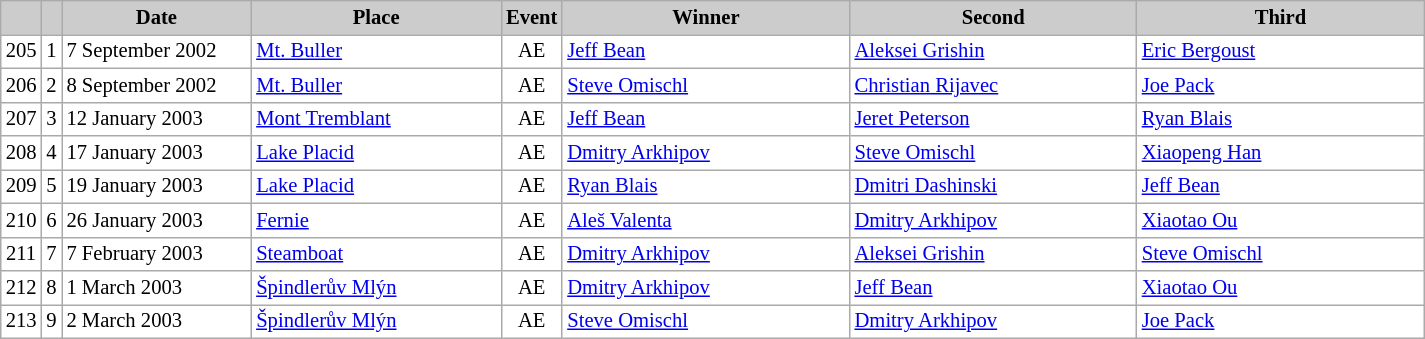<table class="wikitable plainrowheaders" style="background:#fff; font-size:86%; line-height:16px; border:grey solid 1px; border-collapse:collapse;">
<tr style="background:#ccc; text-align:center;">
<th scope="col" style="background:#ccc; width=20 px;"></th>
<th scope="col" style="background:#ccc; width=30 px;"></th>
<th scope="col" style="background:#ccc; width:120px;">Date</th>
<th scope="col" style="background:#ccc; width:160px;">Place</th>
<th scope="col" style="background:#ccc; width:15px;">Event</th>
<th scope="col" style="background:#ccc; width:185px;">Winner</th>
<th scope="col" style="background:#ccc; width:185px;">Second</th>
<th scope="col" style="background:#ccc; width:185px;">Third</th>
</tr>
<tr>
<td align=center>205</td>
<td align=center>1</td>
<td>7 September 2002</td>
<td> <a href='#'>Mt. Buller</a></td>
<td align=center>AE</td>
<td> <a href='#'>Jeff Bean</a></td>
<td> <a href='#'>Aleksei Grishin</a></td>
<td> <a href='#'>Eric Bergoust</a></td>
</tr>
<tr>
<td align=center>206</td>
<td align=center>2</td>
<td>8 September 2002</td>
<td> <a href='#'>Mt. Buller</a></td>
<td align=center>AE</td>
<td> <a href='#'>Steve Omischl</a></td>
<td> <a href='#'>Christian Rijavec</a></td>
<td> <a href='#'>Joe Pack</a></td>
</tr>
<tr>
<td align=center>207</td>
<td align=center>3</td>
<td>12 January 2003</td>
<td> <a href='#'>Mont Tremblant</a></td>
<td align=center>AE</td>
<td> <a href='#'>Jeff Bean</a></td>
<td> <a href='#'>Jeret Peterson</a></td>
<td> <a href='#'>Ryan Blais</a></td>
</tr>
<tr>
<td align=center>208</td>
<td align=center>4</td>
<td>17 January 2003</td>
<td> <a href='#'>Lake Placid</a></td>
<td align=center>AE</td>
<td> <a href='#'>Dmitry Arkhipov</a></td>
<td> <a href='#'>Steve Omischl</a></td>
<td> <a href='#'>Xiaopeng Han</a></td>
</tr>
<tr>
<td align=center>209</td>
<td align=center>5</td>
<td>19 January 2003</td>
<td> <a href='#'>Lake Placid</a></td>
<td align=center>AE</td>
<td> <a href='#'>Ryan Blais</a></td>
<td> <a href='#'>Dmitri Dashinski</a></td>
<td> <a href='#'>Jeff Bean</a></td>
</tr>
<tr>
<td align=center>210</td>
<td align=center>6</td>
<td>26 January 2003</td>
<td> <a href='#'>Fernie</a></td>
<td align=center>AE</td>
<td> <a href='#'>Aleš Valenta</a></td>
<td> <a href='#'>Dmitry Arkhipov</a></td>
<td> <a href='#'>Xiaotao Ou</a></td>
</tr>
<tr>
<td align=center>211</td>
<td align=center>7</td>
<td>7 February 2003</td>
<td> <a href='#'>Steamboat</a></td>
<td align=center>AE</td>
<td> <a href='#'>Dmitry Arkhipov</a></td>
<td> <a href='#'>Aleksei Grishin</a></td>
<td> <a href='#'>Steve Omischl</a></td>
</tr>
<tr>
<td align=center>212</td>
<td align=center>8</td>
<td>1 March 2003</td>
<td> <a href='#'>Špindlerův Mlýn</a></td>
<td align=center>AE</td>
<td> <a href='#'>Dmitry Arkhipov</a></td>
<td> <a href='#'>Jeff Bean</a></td>
<td> <a href='#'>Xiaotao Ou</a></td>
</tr>
<tr>
<td align=center>213</td>
<td align=center>9</td>
<td>2 March 2003</td>
<td> <a href='#'>Špindlerův Mlýn</a></td>
<td align=center>AE</td>
<td> <a href='#'>Steve Omischl</a></td>
<td> <a href='#'>Dmitry Arkhipov</a></td>
<td> <a href='#'>Joe Pack</a></td>
</tr>
</table>
